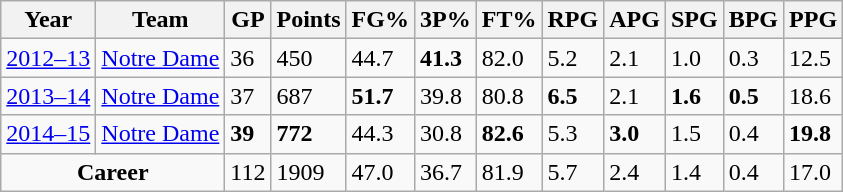<table class="wikitable">
<tr>
<th>Year</th>
<th>Team</th>
<th>GP</th>
<th>Points</th>
<th>FG%</th>
<th>3P%</th>
<th>FT%</th>
<th>RPG</th>
<th>APG</th>
<th>SPG</th>
<th>BPG</th>
<th>PPG</th>
</tr>
<tr>
<td><a href='#'>2012–13</a></td>
<td><a href='#'>Notre Dame</a></td>
<td>36</td>
<td>450</td>
<td>44.7</td>
<td><strong>41.3</strong></td>
<td>82.0</td>
<td>5.2</td>
<td>2.1</td>
<td>1.0</td>
<td>0.3</td>
<td>12.5</td>
</tr>
<tr>
<td><a href='#'>2013–14</a></td>
<td><a href='#'>Notre Dame</a></td>
<td>37</td>
<td>687</td>
<td><strong>51.7</strong></td>
<td>39.8</td>
<td>80.8</td>
<td><strong>6.5</strong></td>
<td>2.1</td>
<td><strong>1.6</strong></td>
<td><strong>0.5</strong></td>
<td>18.6</td>
</tr>
<tr>
<td><a href='#'>2014–15</a></td>
<td><a href='#'>Notre Dame</a></td>
<td><strong>39</strong></td>
<td><strong>772</strong></td>
<td>44.3</td>
<td>30.8</td>
<td><strong>82.6</strong></td>
<td>5.3</td>
<td><strong>3.0</strong></td>
<td>1.5</td>
<td>0.4</td>
<td><strong>19.8</strong></td>
</tr>
<tr class="sortbottom">
<td colspan=2 align=center><strong>Career</strong></td>
<td>112</td>
<td>1909</td>
<td>47.0</td>
<td>36.7</td>
<td>81.9</td>
<td>5.7</td>
<td>2.4</td>
<td>1.4</td>
<td>0.4</td>
<td>17.0</td>
</tr>
</table>
